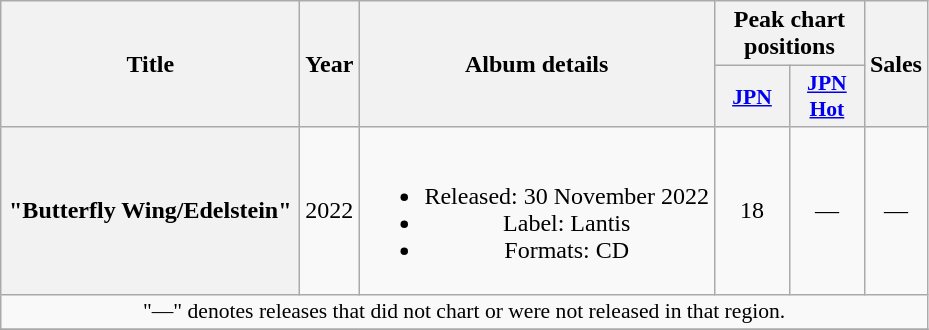<table class="wikitable plainrowheaders" style="text-align:center;">
<tr>
<th scope="col" rowspan="2" style="width:12em;">Title</th>
<th scope="col" rowspan="2">Year</th>
<th scope="col" rowspan="2">Album details</th>
<th scope="col" colspan="2">Peak chart positions</th>
<th scope="col" rowspan="2">Sales</th>
</tr>
<tr>
<th scope="col" style="width:3em;font-size:90%;"><a href='#'>JPN</a></th>
<th scope="col" style="width:3em;font-size:90%;"><a href='#'>JPN<br>Hot</a></th>
</tr>
<tr>
<th scope="row">"Butterfly Wing/Edelstein"</th>
<td>2022</td>
<td><br><ul><li>Released: 30 November 2022</li><li>Label: Lantis</li><li>Formats: CD</li></ul></td>
<td>18</td>
<td>—</td>
<td>—</td>
</tr>
<tr>
<td colspan="6" style="font-size:90%;">"—" denotes releases that did not chart or were not released in that region.</td>
</tr>
<tr>
</tr>
</table>
